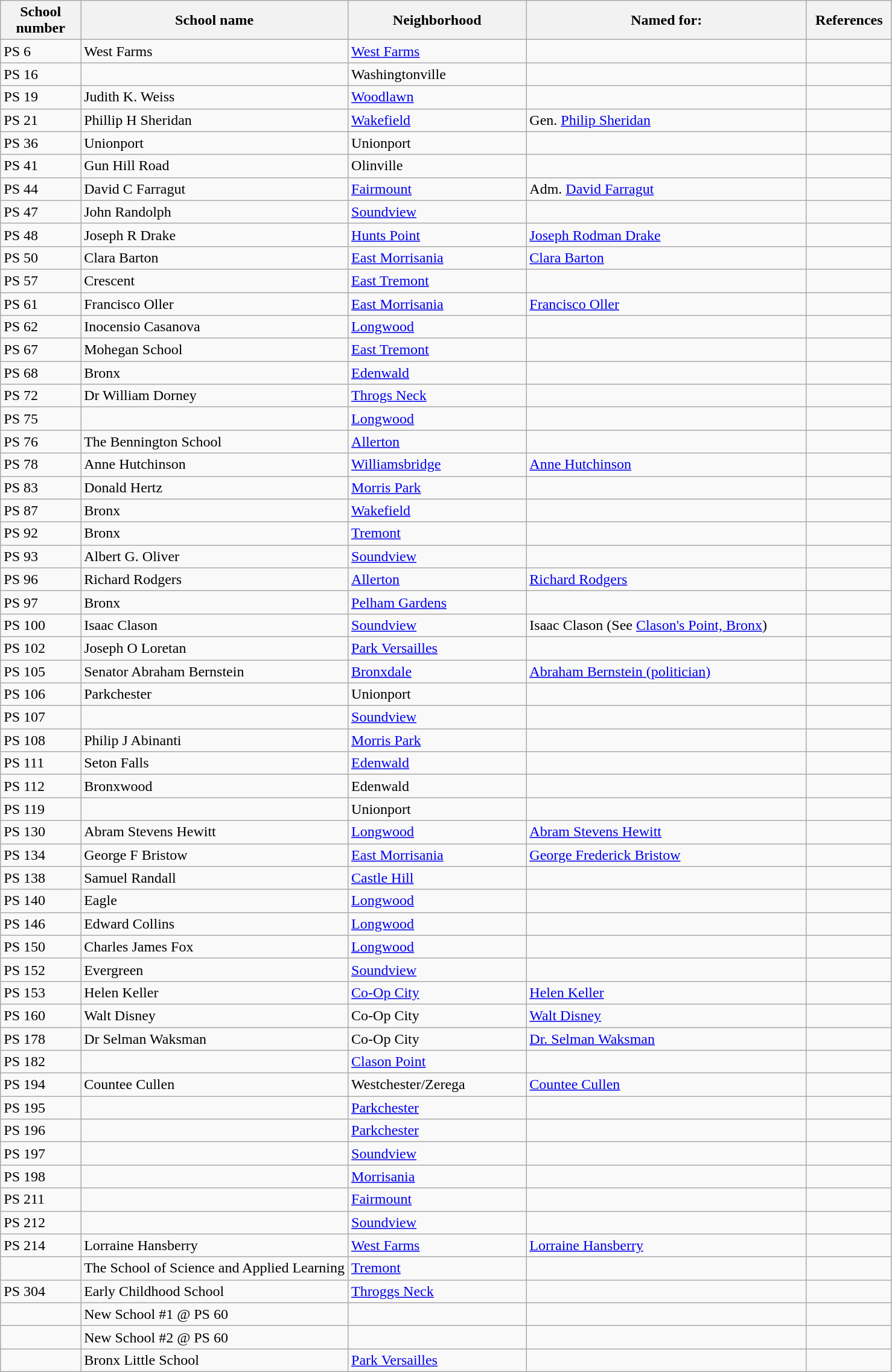<table class="wikitable">
<tr>
<th style="width:9%;">School<br>number</th>
<th style="width:30%;">School name</th>
<th style="width:20%;">Neighborhood</th>
<th>Named for:</th>
<th>References</th>
</tr>
<tr>
<td>PS 6</td>
<td>West Farms</td>
<td><a href='#'>West Farms</a></td>
<td></td>
<td></td>
</tr>
<tr>
<td>PS 16</td>
<td></td>
<td>Washingtonville</td>
<td></td>
<td></td>
</tr>
<tr>
<td>PS 19</td>
<td>Judith K. Weiss</td>
<td><a href='#'>Woodlawn</a></td>
<td></td>
<td></td>
</tr>
<tr>
<td>PS 21</td>
<td>Phillip H Sheridan</td>
<td><a href='#'>Wakefield</a></td>
<td>Gen. <a href='#'>Philip Sheridan</a></td>
<td></td>
</tr>
<tr>
<td>PS 36</td>
<td>Unionport</td>
<td>Unionport</td>
<td></td>
<td></td>
</tr>
<tr>
<td>PS 41</td>
<td>Gun Hill Road</td>
<td>Olinville</td>
<td></td>
<td></td>
</tr>
<tr>
<td>PS 44</td>
<td>David C Farragut</td>
<td><a href='#'>Fairmount</a></td>
<td>Adm. <a href='#'>David Farragut</a></td>
<td></td>
</tr>
<tr>
<td>PS 47</td>
<td>John Randolph</td>
<td><a href='#'>Soundview</a></td>
<td></td>
<td></td>
</tr>
<tr>
<td>PS 48</td>
<td>Joseph R Drake</td>
<td><a href='#'>Hunts Point</a></td>
<td><a href='#'>Joseph Rodman Drake</a></td>
<td></td>
</tr>
<tr>
<td>PS 50</td>
<td>Clara Barton</td>
<td><a href='#'>East Morrisania</a></td>
<td><a href='#'>Clara Barton</a></td>
<td></td>
</tr>
<tr>
<td>PS 57</td>
<td>Crescent</td>
<td><a href='#'>East Tremont</a></td>
<td></td>
<td></td>
</tr>
<tr>
<td>PS 61</td>
<td>Francisco Oller</td>
<td><a href='#'>East Morrisania</a></td>
<td><a href='#'>Francisco Oller</a></td>
<td></td>
</tr>
<tr>
<td>PS 62</td>
<td>Inocensio Casanova</td>
<td><a href='#'>Longwood</a></td>
<td></td>
<td></td>
</tr>
<tr>
<td>PS 67</td>
<td>Mohegan School</td>
<td><a href='#'>East Tremont</a></td>
<td></td>
<td></td>
</tr>
<tr>
<td>PS 68</td>
<td>Bronx</td>
<td><a href='#'>Edenwald</a></td>
<td></td>
<td></td>
</tr>
<tr>
<td>PS 72</td>
<td>Dr William Dorney</td>
<td><a href='#'>Throgs Neck</a></td>
<td></td>
<td></td>
</tr>
<tr>
<td>PS 75</td>
<td></td>
<td><a href='#'>Longwood</a></td>
<td></td>
<td></td>
</tr>
<tr>
<td>PS 76</td>
<td>The Bennington School</td>
<td><a href='#'>Allerton</a></td>
<td></td>
<td></td>
</tr>
<tr>
<td>PS 78</td>
<td>Anne Hutchinson</td>
<td><a href='#'>Williamsbridge</a></td>
<td><a href='#'>Anne Hutchinson</a></td>
<td></td>
</tr>
<tr>
<td>PS 83</td>
<td>Donald Hertz</td>
<td><a href='#'>Morris Park</a></td>
<td></td>
<td></td>
</tr>
<tr>
<td>PS 87</td>
<td>Bronx</td>
<td><a href='#'>Wakefield</a></td>
<td></td>
<td></td>
</tr>
<tr>
<td>PS 92</td>
<td>Bronx</td>
<td><a href='#'>Tremont</a></td>
<td></td>
<td></td>
</tr>
<tr>
<td>PS 93</td>
<td>Albert G. Oliver</td>
<td><a href='#'>Soundview</a></td>
<td></td>
<td></td>
</tr>
<tr>
<td>PS 96</td>
<td>Richard Rodgers</td>
<td><a href='#'>Allerton</a></td>
<td><a href='#'>Richard Rodgers</a></td>
<td></td>
</tr>
<tr>
<td>PS 97</td>
<td>Bronx</td>
<td><a href='#'>Pelham Gardens</a></td>
<td></td>
<td></td>
</tr>
<tr>
<td>PS 100</td>
<td>Isaac Clason</td>
<td><a href='#'>Soundview</a></td>
<td>Isaac Clason (See <a href='#'>Clason's Point, Bronx</a>)</td>
<td></td>
</tr>
<tr>
<td>PS 102</td>
<td>Joseph O Loretan</td>
<td><a href='#'>Park Versailles</a></td>
<td></td>
<td></td>
</tr>
<tr>
<td>PS 105</td>
<td>Senator Abraham Bernstein</td>
<td><a href='#'>Bronxdale</a></td>
<td><a href='#'>Abraham Bernstein (politician)</a></td>
<td></td>
</tr>
<tr>
<td>PS 106</td>
<td>Parkchester</td>
<td>Unionport</td>
<td></td>
<td></td>
</tr>
<tr>
<td>PS 107</td>
<td></td>
<td><a href='#'>Soundview</a></td>
<td></td>
<td></td>
</tr>
<tr>
<td>PS 108</td>
<td>Philip J Abinanti</td>
<td><a href='#'>Morris Park</a></td>
<td></td>
<td></td>
</tr>
<tr>
<td>PS 111</td>
<td>Seton Falls</td>
<td><a href='#'>Edenwald</a></td>
<td></td>
<td></td>
</tr>
<tr>
<td>PS 112</td>
<td>Bronxwood</td>
<td>Edenwald</td>
<td></td>
<td></td>
</tr>
<tr>
<td>PS 119</td>
<td></td>
<td>Unionport</td>
<td></td>
<td></td>
</tr>
<tr>
<td>PS 130</td>
<td>Abram Stevens Hewitt</td>
<td><a href='#'>Longwood</a></td>
<td><a href='#'>Abram Stevens Hewitt</a></td>
<td></td>
</tr>
<tr>
<td>PS 134</td>
<td>George F Bristow</td>
<td><a href='#'>East Morrisania</a></td>
<td><a href='#'>George Frederick Bristow</a></td>
<td></td>
</tr>
<tr>
<td>PS 138</td>
<td>Samuel Randall</td>
<td><a href='#'>Castle Hill</a></td>
<td></td>
<td></td>
</tr>
<tr>
<td>PS 140</td>
<td>Eagle</td>
<td><a href='#'>Longwood</a></td>
<td></td>
<td></td>
</tr>
<tr>
<td>PS 146</td>
<td>Edward Collins</td>
<td><a href='#'>Longwood</a></td>
<td></td>
<td></td>
</tr>
<tr>
<td>PS 150</td>
<td>Charles James Fox</td>
<td><a href='#'>Longwood</a></td>
<td></td>
<td></td>
</tr>
<tr>
<td>PS 152</td>
<td>Evergreen</td>
<td><a href='#'>Soundview</a></td>
<td></td>
<td></td>
</tr>
<tr>
<td>PS 153</td>
<td>Helen Keller</td>
<td><a href='#'>Co-Op City</a></td>
<td><a href='#'>Helen Keller</a></td>
<td></td>
</tr>
<tr>
<td>PS 160</td>
<td>Walt Disney</td>
<td>Co-Op City</td>
<td><a href='#'>Walt Disney</a></td>
<td></td>
</tr>
<tr>
<td>PS 178</td>
<td>Dr Selman Waksman</td>
<td>Co-Op City</td>
<td><a href='#'>Dr. Selman Waksman</a></td>
<td></td>
</tr>
<tr>
<td>PS 182</td>
<td></td>
<td><a href='#'>Clason Point</a></td>
<td></td>
<td></td>
</tr>
<tr>
<td>PS 194</td>
<td>Countee Cullen</td>
<td>Westchester/Zerega</td>
<td><a href='#'>Countee Cullen</a></td>
<td></td>
</tr>
<tr>
<td>PS 195</td>
<td></td>
<td><a href='#'>Parkchester</a></td>
<td></td>
<td></td>
</tr>
<tr>
<td>PS 196</td>
<td></td>
<td><a href='#'>Parkchester</a></td>
<td></td>
<td></td>
</tr>
<tr>
<td>PS 197</td>
<td></td>
<td><a href='#'>Soundview</a></td>
<td></td>
<td></td>
</tr>
<tr>
<td>PS 198</td>
<td></td>
<td><a href='#'>Morrisania</a></td>
<td></td>
<td></td>
</tr>
<tr>
<td>PS 211</td>
<td></td>
<td><a href='#'>Fairmount</a></td>
<td></td>
<td></td>
</tr>
<tr>
<td>PS 212</td>
<td></td>
<td><a href='#'>Soundview</a></td>
<td></td>
<td></td>
</tr>
<tr>
<td>PS 214</td>
<td>Lorraine Hansberry</td>
<td><a href='#'>West Farms</a></td>
<td><a href='#'>Lorraine Hansberry</a></td>
<td></td>
</tr>
<tr>
<td></td>
<td>The School of Science and Applied Learning</td>
<td><a href='#'>Tremont</a></td>
<td></td>
<td></td>
</tr>
<tr>
<td>PS 304</td>
<td>Early Childhood School</td>
<td><a href='#'>Throggs Neck</a></td>
<td></td>
<td></td>
</tr>
<tr>
<td></td>
<td>New School #1 @ PS 60</td>
<td></td>
<td></td>
<td></td>
</tr>
<tr>
<td></td>
<td>New School #2 @ PS 60</td>
<td></td>
<td></td>
<td></td>
</tr>
<tr>
<td></td>
<td>Bronx Little School</td>
<td><a href='#'>Park Versailles</a></td>
<td></td>
<td></td>
</tr>
</table>
